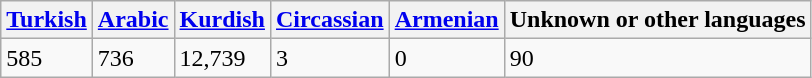<table class="wikitable">
<tr>
<th><a href='#'>Turkish</a></th>
<th><a href='#'>Arabic</a></th>
<th><a href='#'>Kurdish</a></th>
<th><a href='#'>Circassian</a></th>
<th><a href='#'>Armenian</a></th>
<th>Unknown or other languages</th>
</tr>
<tr>
<td>585</td>
<td>736</td>
<td>12,739</td>
<td>3</td>
<td>0</td>
<td>90</td>
</tr>
</table>
